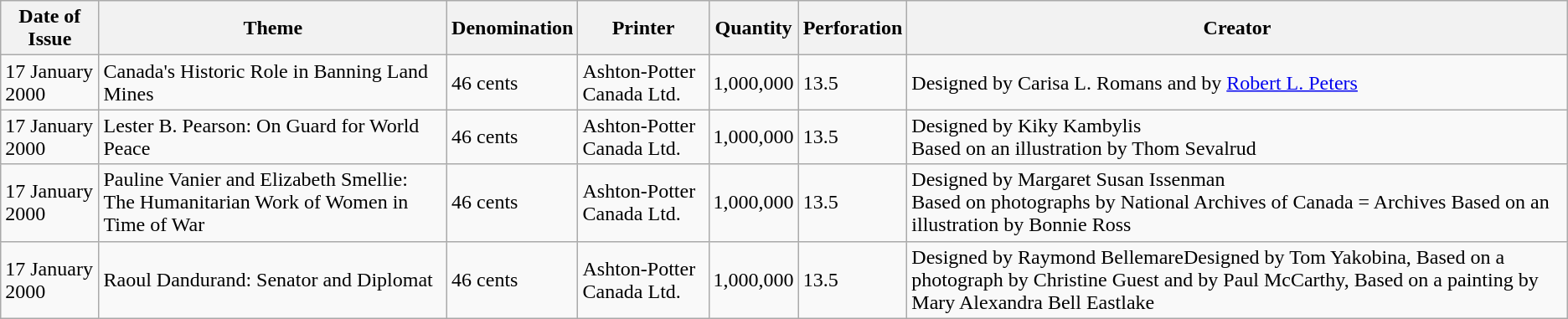<table class="wikitable sortable">
<tr>
<th>Date of Issue</th>
<th>Theme</th>
<th>Denomination</th>
<th>Printer</th>
<th>Quantity</th>
<th>Perforation</th>
<th>Creator</th>
</tr>
<tr>
<td>17 January 2000</td>
<td>Canada's Historic Role in Banning Land Mines </td>
<td>46 cents</td>
<td>Ashton-Potter Canada Ltd.</td>
<td>1,000,000</td>
<td>13.5</td>
<td>Designed by Carisa L. Romans and by <a href='#'>Robert L. Peters</a></td>
</tr>
<tr>
<td>17 January 2000</td>
<td>Lester B. Pearson: On Guard for World Peace </td>
<td>46 cents</td>
<td>Ashton-Potter Canada Ltd.</td>
<td>1,000,000</td>
<td>13.5</td>
<td>Designed by Kiky Kambylis<br>Based on an illustration by Thom Sevalrud</td>
</tr>
<tr>
<td>17 January 2000</td>
<td>Pauline Vanier and Elizabeth Smellie: The Humanitarian Work of Women in Time of War </td>
<td>46 cents</td>
<td>Ashton-Potter Canada Ltd.</td>
<td>1,000,000</td>
<td>13.5</td>
<td>Designed by Margaret Susan Issenman<br>Based on photographs by National Archives of Canada = Archives
Based on an illustration by Bonnie Ross</td>
</tr>
<tr>
<td>17 January 2000</td>
<td>Raoul Dandurand: Senator and Diplomat </td>
<td>46 cents</td>
<td>Ashton-Potter Canada Ltd.</td>
<td>1,000,000</td>
<td>13.5</td>
<td>Designed by Raymond BellemareDesigned by Tom Yakobina, Based on a photograph by Christine Guest and by Paul McCarthy, Based on a painting by Mary Alexandra Bell Eastlake</td>
</tr>
</table>
